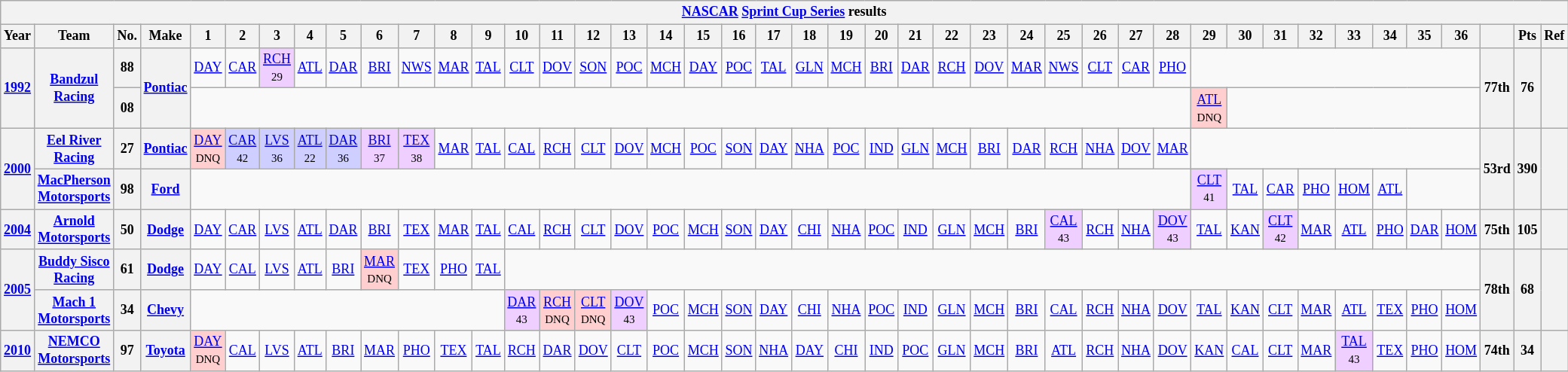<table class="wikitable" style="text-align:center; font-size:75%">
<tr>
<th colspan=45><a href='#'>NASCAR</a> <a href='#'>Sprint Cup Series</a> results</th>
</tr>
<tr>
<th>Year</th>
<th>Team</th>
<th>No.</th>
<th>Make</th>
<th>1</th>
<th>2</th>
<th>3</th>
<th>4</th>
<th>5</th>
<th>6</th>
<th>7</th>
<th>8</th>
<th>9</th>
<th>10</th>
<th>11</th>
<th>12</th>
<th>13</th>
<th>14</th>
<th>15</th>
<th>16</th>
<th>17</th>
<th>18</th>
<th>19</th>
<th>20</th>
<th>21</th>
<th>22</th>
<th>23</th>
<th>24</th>
<th>25</th>
<th>26</th>
<th>27</th>
<th>28</th>
<th>29</th>
<th>30</th>
<th>31</th>
<th>32</th>
<th>33</th>
<th>34</th>
<th>35</th>
<th>36</th>
<th></th>
<th>Pts</th>
<th>Ref</th>
</tr>
<tr>
<th rowspan=2><a href='#'>1992</a></th>
<th rowspan=2><a href='#'>Bandzul Racing</a></th>
<th>88</th>
<th rowspan=2><a href='#'>Pontiac</a></th>
<td><a href='#'>DAY</a></td>
<td><a href='#'>CAR</a></td>
<td style="background:#EFCFFF;"><a href='#'>RCH</a><br><small>29</small></td>
<td><a href='#'>ATL</a></td>
<td><a href='#'>DAR</a></td>
<td><a href='#'>BRI</a></td>
<td><a href='#'>NWS</a></td>
<td><a href='#'>MAR</a></td>
<td><a href='#'>TAL</a></td>
<td><a href='#'>CLT</a></td>
<td><a href='#'>DOV</a></td>
<td><a href='#'>SON</a></td>
<td><a href='#'>POC</a></td>
<td><a href='#'>MCH</a></td>
<td><a href='#'>DAY</a></td>
<td><a href='#'>POC</a></td>
<td><a href='#'>TAL</a></td>
<td><a href='#'>GLN</a></td>
<td><a href='#'>MCH</a></td>
<td><a href='#'>BRI</a></td>
<td><a href='#'>DAR</a></td>
<td><a href='#'>RCH</a></td>
<td><a href='#'>DOV</a></td>
<td><a href='#'>MAR</a></td>
<td><a href='#'>NWS</a></td>
<td><a href='#'>CLT</a></td>
<td><a href='#'>CAR</a></td>
<td><a href='#'>PHO</a></td>
<td colspan=8></td>
<th rowspan=2>77th</th>
<th rowspan=2>76</th>
<th rowspan=2></th>
</tr>
<tr>
<th>08</th>
<td colspan=28></td>
<td style="background:#FFCFCF;"><a href='#'>ATL</a><br><small>DNQ</small></td>
<td colspan=7></td>
</tr>
<tr>
<th rowspan=2><a href='#'>2000</a></th>
<th><a href='#'>Eel River Racing</a></th>
<th>27</th>
<th><a href='#'>Pontiac</a></th>
<td style="background:#FFCFCF;"><a href='#'>DAY</a><br><small>DNQ</small></td>
<td style="background:#CFCFFF;"><a href='#'>CAR</a><br><small>42</small></td>
<td style="background:#CFCFFF;"><a href='#'>LVS</a><br><small>36</small></td>
<td style="background:#CFCFFF;"><a href='#'>ATL</a><br><small>22</small></td>
<td style="background:#CFCFFF;"><a href='#'>DAR</a><br><small>36</small></td>
<td style="background:#EFCFFF;"><a href='#'>BRI</a><br><small>37</small></td>
<td style="background:#EFCFFF;"><a href='#'>TEX</a><br><small>38</small></td>
<td><a href='#'>MAR</a></td>
<td><a href='#'>TAL</a></td>
<td><a href='#'>CAL</a></td>
<td><a href='#'>RCH</a></td>
<td><a href='#'>CLT</a></td>
<td><a href='#'>DOV</a></td>
<td><a href='#'>MCH</a></td>
<td><a href='#'>POC</a></td>
<td><a href='#'>SON</a></td>
<td><a href='#'>DAY</a></td>
<td><a href='#'>NHA</a></td>
<td><a href='#'>POC</a></td>
<td><a href='#'>IND</a></td>
<td><a href='#'>GLN</a></td>
<td><a href='#'>MCH</a></td>
<td><a href='#'>BRI</a></td>
<td><a href='#'>DAR</a></td>
<td><a href='#'>RCH</a></td>
<td><a href='#'>NHA</a></td>
<td><a href='#'>DOV</a></td>
<td><a href='#'>MAR</a></td>
<td colspan=8></td>
<th rowspan=2>53rd</th>
<th rowspan=2>390</th>
<th rowspan=2></th>
</tr>
<tr>
<th><a href='#'>MacPherson Motorsports</a></th>
<th>98</th>
<th><a href='#'>Ford</a></th>
<td colspan=28></td>
<td style="background:#EFCFFF;"><a href='#'>CLT</a><br><small>41</small></td>
<td><a href='#'>TAL</a></td>
<td><a href='#'>CAR</a></td>
<td><a href='#'>PHO</a></td>
<td><a href='#'>HOM</a></td>
<td><a href='#'>ATL</a></td>
<td colspan=2></td>
</tr>
<tr>
<th><a href='#'>2004</a></th>
<th><a href='#'>Arnold Motorsports</a></th>
<th>50</th>
<th><a href='#'>Dodge</a></th>
<td><a href='#'>DAY</a></td>
<td><a href='#'>CAR</a></td>
<td><a href='#'>LVS</a></td>
<td><a href='#'>ATL</a></td>
<td><a href='#'>DAR</a></td>
<td><a href='#'>BRI</a></td>
<td><a href='#'>TEX</a></td>
<td><a href='#'>MAR</a></td>
<td><a href='#'>TAL</a></td>
<td><a href='#'>CAL</a></td>
<td><a href='#'>RCH</a></td>
<td><a href='#'>CLT</a></td>
<td><a href='#'>DOV</a></td>
<td><a href='#'>POC</a></td>
<td><a href='#'>MCH</a></td>
<td><a href='#'>SON</a></td>
<td><a href='#'>DAY</a></td>
<td><a href='#'>CHI</a></td>
<td><a href='#'>NHA</a></td>
<td><a href='#'>POC</a></td>
<td><a href='#'>IND</a></td>
<td><a href='#'>GLN</a></td>
<td><a href='#'>MCH</a></td>
<td><a href='#'>BRI</a></td>
<td style="background:#EFCFFF;"><a href='#'>CAL</a><br><small>43</small></td>
<td><a href='#'>RCH</a></td>
<td><a href='#'>NHA</a></td>
<td style="background:#EFCFFF;"><a href='#'>DOV</a><br><small>43</small></td>
<td><a href='#'>TAL</a></td>
<td><a href='#'>KAN</a></td>
<td style="background:#EFCFFF;"><a href='#'>CLT</a><br><small>42</small></td>
<td><a href='#'>MAR</a></td>
<td><a href='#'>ATL</a></td>
<td><a href='#'>PHO</a></td>
<td><a href='#'>DAR</a></td>
<td><a href='#'>HOM</a></td>
<th>75th</th>
<th>105</th>
<th></th>
</tr>
<tr>
<th rowspan=2><a href='#'>2005</a></th>
<th><a href='#'>Buddy Sisco Racing</a></th>
<th>61</th>
<th><a href='#'>Dodge</a></th>
<td><a href='#'>DAY</a></td>
<td><a href='#'>CAL</a></td>
<td><a href='#'>LVS</a></td>
<td><a href='#'>ATL</a></td>
<td><a href='#'>BRI</a></td>
<td style="background:#FFCFCF;"><a href='#'>MAR</a><br><small>DNQ</small></td>
<td><a href='#'>TEX</a></td>
<td><a href='#'>PHO</a></td>
<td><a href='#'>TAL</a></td>
<td colspan=27></td>
<th rowspan=2>78th</th>
<th rowspan=2>68</th>
<th rowspan=2></th>
</tr>
<tr>
<th><a href='#'>Mach 1 Motorsports</a></th>
<th>34</th>
<th><a href='#'>Chevy</a></th>
<td colspan=9></td>
<td style="background:#EFCFFF;"><a href='#'>DAR</a><br><small>43</small></td>
<td style="background:#FFCFCF;"><a href='#'>RCH</a><br><small>DNQ</small></td>
<td style="background:#FFCFCF;"><a href='#'>CLT</a><br><small>DNQ</small></td>
<td style="background:#EFCFFF;"><a href='#'>DOV</a><br><small>43</small></td>
<td><a href='#'>POC</a></td>
<td><a href='#'>MCH</a></td>
<td><a href='#'>SON</a></td>
<td><a href='#'>DAY</a></td>
<td><a href='#'>CHI</a></td>
<td><a href='#'>NHA</a></td>
<td><a href='#'>POC</a></td>
<td><a href='#'>IND</a></td>
<td><a href='#'>GLN</a></td>
<td><a href='#'>MCH</a></td>
<td><a href='#'>BRI</a></td>
<td><a href='#'>CAL</a></td>
<td><a href='#'>RCH</a></td>
<td><a href='#'>NHA</a></td>
<td><a href='#'>DOV</a></td>
<td><a href='#'>TAL</a></td>
<td><a href='#'>KAN</a></td>
<td><a href='#'>CLT</a></td>
<td><a href='#'>MAR</a></td>
<td><a href='#'>ATL</a></td>
<td><a href='#'>TEX</a></td>
<td><a href='#'>PHO</a></td>
<td><a href='#'>HOM</a></td>
</tr>
<tr>
<th rowspan=2><a href='#'>2010</a></th>
<th><a href='#'>NEMCO Motorsports</a></th>
<th>97</th>
<th><a href='#'>Toyota</a></th>
<td style="background:#FFCFCF;"><a href='#'>DAY</a><br><small>DNQ</small></td>
<td><a href='#'>CAL</a></td>
<td><a href='#'>LVS</a></td>
<td><a href='#'>ATL</a></td>
<td><a href='#'>BRI</a></td>
<td><a href='#'>MAR</a></td>
<td><a href='#'>PHO</a></td>
<td><a href='#'>TEX</a></td>
<td><a href='#'>TAL</a></td>
<td><a href='#'>RCH</a></td>
<td><a href='#'>DAR</a></td>
<td><a href='#'>DOV</a></td>
<td><a href='#'>CLT</a></td>
<td><a href='#'>POC</a></td>
<td><a href='#'>MCH</a></td>
<td><a href='#'>SON</a></td>
<td><a href='#'>NHA</a></td>
<td><a href='#'>DAY</a></td>
<td><a href='#'>CHI</a></td>
<td><a href='#'>IND</a></td>
<td><a href='#'>POC</a></td>
<td><a href='#'>GLN</a></td>
<td><a href='#'>MCH</a></td>
<td><a href='#'>BRI</a></td>
<td><a href='#'>ATL</a></td>
<td><a href='#'>RCH</a></td>
<td><a href='#'>NHA</a></td>
<td><a href='#'>DOV</a></td>
<td><a href='#'>KAN</a></td>
<td><a href='#'>CAL</a></td>
<td><a href='#'>CLT</a></td>
<td><a href='#'>MAR</a></td>
<td style="background:#EFCFFF;"><a href='#'>TAL</a><br><small>43</small></td>
<td><a href='#'>TEX</a></td>
<td><a href='#'>PHO</a></td>
<td><a href='#'>HOM</a></td>
<th>74th</th>
<th>34</th>
<th></th>
</tr>
</table>
